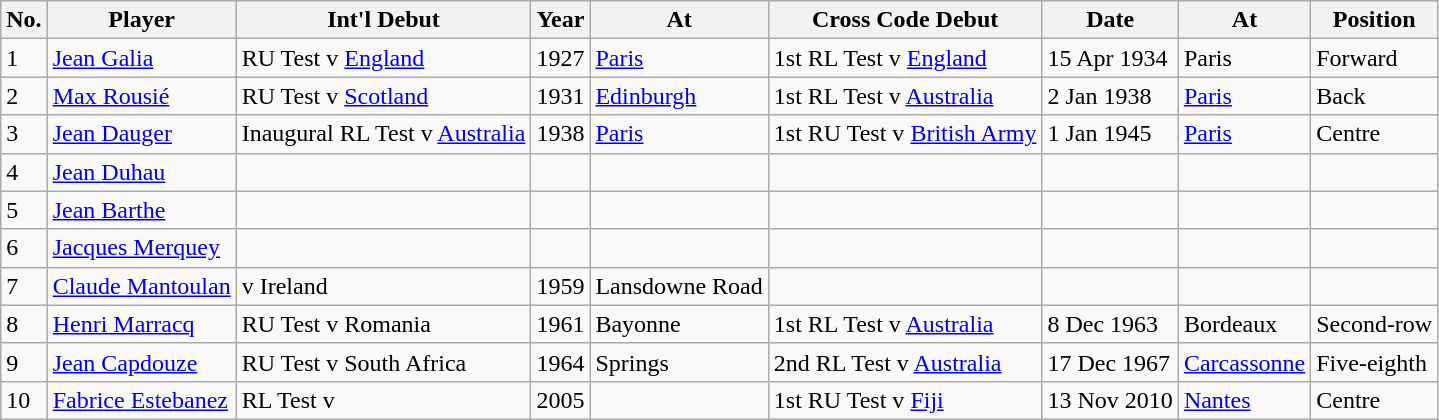<table class="wikitable" align="center">
<tr>
<th>No.</th>
<th>Player</th>
<th>Int'l Debut</th>
<th>Year</th>
<th>At</th>
<th>Cross Code Debut</th>
<th>Date</th>
<th>At</th>
<th>Position</th>
</tr>
<tr>
<td>1</td>
<td><a href='#'>Jean Galia</a></td>
<td>RU Test v <a href='#'>England</a></td>
<td>1927</td>
<td><a href='#'>Paris</a></td>
<td>1st RL Test v <a href='#'>England</a></td>
<td>15 Apr 1934</td>
<td>Paris</td>
<td>Forward</td>
</tr>
<tr>
<td>2</td>
<td><a href='#'>Max Rousié</a></td>
<td>RU Test v <a href='#'>Scotland</a></td>
<td>1931</td>
<td><a href='#'>Edinburgh</a></td>
<td>1st RL Test v <a href='#'>Australia</a></td>
<td>2 Jan 1938</td>
<td><a href='#'>Paris</a></td>
<td>Back</td>
</tr>
<tr>
<td>3</td>
<td><a href='#'>Jean Dauger</a></td>
<td>Inaugural RL Test v <a href='#'>Australia</a></td>
<td>1938</td>
<td><a href='#'>Paris</a></td>
<td>1st RU Test v <a href='#'>British Army</a></td>
<td>1 Jan 1945</td>
<td><a href='#'>Paris</a></td>
<td>Centre</td>
</tr>
<tr>
<td>4</td>
<td><a href='#'>Jean Duhau</a></td>
<td></td>
<td></td>
<td></td>
<td></td>
<td></td>
<td></td>
<td></td>
</tr>
<tr>
<td>5</td>
<td><a href='#'>Jean Barthe</a></td>
<td></td>
<td></td>
<td></td>
<td></td>
<td></td>
<td></td>
<td></td>
</tr>
<tr>
<td>6</td>
<td><a href='#'>Jacques Merquey</a></td>
<td></td>
<td></td>
<td></td>
<td></td>
<td></td>
<td></td>
<td></td>
</tr>
<tr>
<td>7</td>
<td><a href='#'>Claude Mantoulan</a></td>
<td>v Ireland</td>
<td>1959</td>
<td>Lansdowne Road</td>
<td></td>
<td></td>
<td></td>
<td></td>
</tr>
<tr>
<td>8</td>
<td><a href='#'>Henri Marracq</a></td>
<td>RU Test v Romania</td>
<td>1961</td>
<td>Bayonne</td>
<td>1st RL Test v <a href='#'>Australia</a></td>
<td>8 Dec 1963</td>
<td>Bordeaux</td>
<td>Second-row</td>
</tr>
<tr>
<td>9</td>
<td><a href='#'>Jean Capdouze</a></td>
<td>RU Test v South Africa</td>
<td>1964</td>
<td>Springs</td>
<td>2nd RL Test v <a href='#'>Australia</a></td>
<td>17 Dec 1967</td>
<td><a href='#'>Carcassonne</a></td>
<td>Five-eighth</td>
</tr>
<tr>
<td>10</td>
<td><a href='#'>Fabrice Estebanez</a></td>
<td>RL Test v</td>
<td>2005</td>
<td></td>
<td>1st RU Test v <a href='#'>Fiji</a></td>
<td>13 Nov 2010</td>
<td><a href='#'>Nantes</a></td>
<td>Centre</td>
</tr>
</table>
